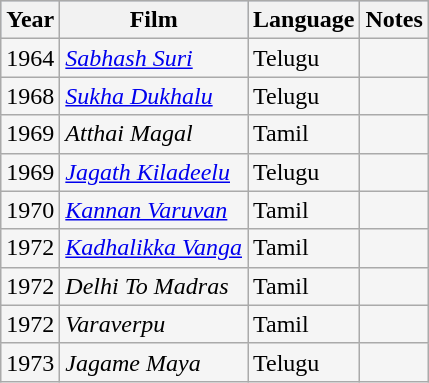<table class="wikitable sortable" style="background:#f5f5f5;">
<tr style="background:#B0C4DE;">
<th>Year</th>
<th>Film</th>
<th>Language</th>
<th class=unsortable>Notes</th>
</tr>
<tr>
<td>1964</td>
<td><em><a href='#'>Sabhash Suri</a></em></td>
<td>Telugu</td>
<td></td>
</tr>
<tr>
<td>1968</td>
<td><em><a href='#'>Sukha Dukhalu</a></em></td>
<td>Telugu</td>
<td></td>
</tr>
<tr>
<td>1969</td>
<td><em>Atthai Magal</em></td>
<td>Tamil</td>
<td></td>
</tr>
<tr>
<td>1969</td>
<td><em><a href='#'>Jagath Kiladeelu</a></em></td>
<td>Telugu</td>
<td></td>
</tr>
<tr>
<td>1970</td>
<td><em><a href='#'>Kannan Varuvan</a></em></td>
<td>Tamil</td>
<td></td>
</tr>
<tr>
<td>1972</td>
<td><em><a href='#'>Kadhalikka Vanga</a></em></td>
<td>Tamil</td>
<td></td>
</tr>
<tr>
<td>1972</td>
<td><em>Delhi To Madras</em></td>
<td>Tamil</td>
<td></td>
</tr>
<tr>
<td>1972</td>
<td><em>Varaverpu</em></td>
<td>Tamil</td>
<td></td>
</tr>
<tr>
<td>1973</td>
<td><em>Jagame Maya</em></td>
<td>Telugu</td>
<td></td>
</tr>
</table>
